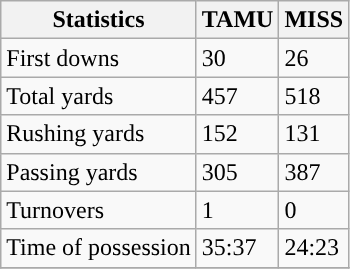<table class="wikitable" style="float: left;">
<tr>
<th>Statistics</th>
<th>TAMU</th>
<th>MISS</th>
</tr>
<tr>
<td>First downs</td>
<td>30</td>
<td>26</td>
</tr>
<tr>
<td>Total yards</td>
<td>457</td>
<td>518</td>
</tr>
<tr>
<td>Rushing yards</td>
<td>152</td>
<td>131</td>
</tr>
<tr>
<td>Passing yards</td>
<td>305</td>
<td>387</td>
</tr>
<tr>
<td>Turnovers</td>
<td>1</td>
<td>0</td>
</tr>
<tr>
<td>Time of possession</td>
<td>35:37</td>
<td>24:23</td>
</tr>
<tr>
</tr>
</table>
